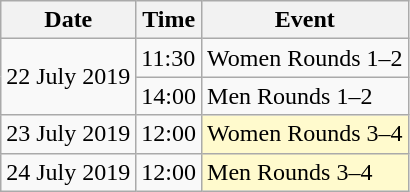<table class="wikitable">
<tr>
<th>Date</th>
<th>Time</th>
<th>Event</th>
</tr>
<tr>
<td rowspan=2>22 July 2019</td>
<td>11:30</td>
<td>Women Rounds 1–2</td>
</tr>
<tr>
<td>14:00</td>
<td>Men Rounds 1–2</td>
</tr>
<tr>
<td>23 July 2019</td>
<td>12:00</td>
<td style=background:lemonchiffon>Women Rounds 3–4</td>
</tr>
<tr>
<td>24 July 2019</td>
<td>12:00</td>
<td style=background:lemonchiffon>Men Rounds 3–4</td>
</tr>
</table>
